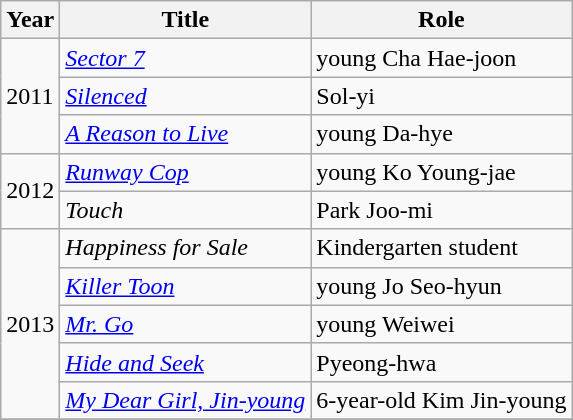<table class="wikitable">
<tr>
<th>Year</th>
<th>Title</th>
<th>Role</th>
</tr>
<tr>
<td rowspan=3>2011</td>
<td><em><a href='#'>Sector 7</a></em></td>
<td>young Cha Hae-joon</td>
</tr>
<tr>
<td><em><a href='#'>Silenced</a></em></td>
<td>Sol-yi</td>
</tr>
<tr>
<td><em><a href='#'>A Reason to Live</a></em></td>
<td>young Da-hye</td>
</tr>
<tr>
<td rowspan=2>2012</td>
<td><em><a href='#'>Runway Cop</a></em></td>
<td>young Ko Young-jae</td>
</tr>
<tr>
<td><em>Touch</em></td>
<td>Park Joo-mi</td>
</tr>
<tr>
<td rowspan=5>2013</td>
<td><em>Happiness for Sale</em></td>
<td>Kindergarten student</td>
</tr>
<tr>
<td><em><a href='#'>Killer Toon</a></em></td>
<td>young Jo Seo-hyun</td>
</tr>
<tr>
<td><em><a href='#'>Mr. Go</a></em></td>
<td>young Weiwei</td>
</tr>
<tr>
<td><em><a href='#'>Hide and Seek</a></em></td>
<td>Pyeong-hwa</td>
</tr>
<tr>
<td><em><a href='#'>My Dear Girl, Jin-young</a></em></td>
<td>6-year-old Kim Jin-young</td>
</tr>
<tr>
</tr>
</table>
